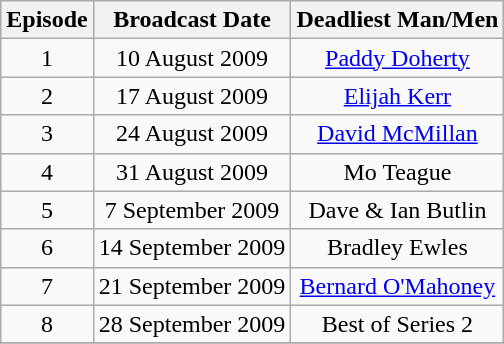<table class="wikitable" style="text-align:center;">
<tr>
<th style="text-align:center">Episode</th>
<th style="text-align:center">Broadcast Date</th>
<th style="text-align:center">Deadliest Man/Men</th>
</tr>
<tr>
<td>1</td>
<td>10 August 2009</td>
<td><a href='#'>Paddy Doherty</a></td>
</tr>
<tr>
<td>2</td>
<td>17 August 2009</td>
<td><a href='#'>Elijah Kerr</a></td>
</tr>
<tr>
<td>3</td>
<td>24 August 2009</td>
<td><a href='#'>David McMillan</a></td>
</tr>
<tr>
<td>4</td>
<td>31 August 2009</td>
<td>Mo Teague</td>
</tr>
<tr>
<td>5</td>
<td>7 September 2009</td>
<td>Dave & Ian Butlin</td>
</tr>
<tr>
<td>6</td>
<td>14 September 2009</td>
<td>Bradley Ewles</td>
</tr>
<tr>
<td>7</td>
<td>21 September 2009</td>
<td><a href='#'>Bernard O'Mahoney</a></td>
</tr>
<tr>
<td>8</td>
<td>28 September 2009</td>
<td>Best of Series 2</td>
</tr>
<tr>
</tr>
</table>
